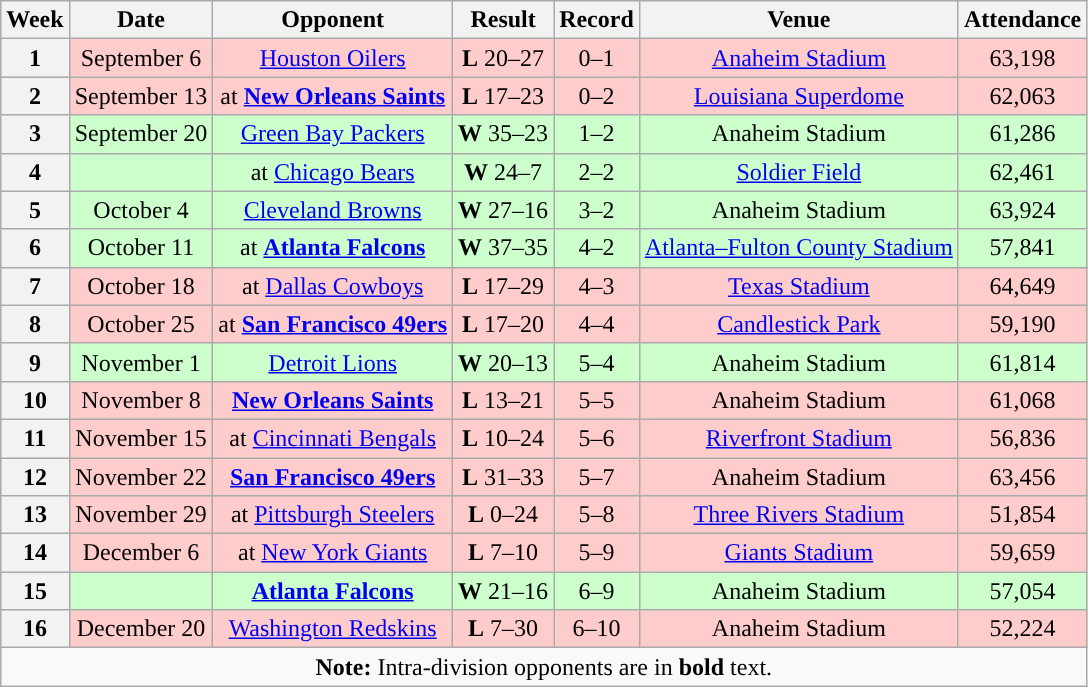<table class="wikitable" style="text-align:center">
<tr>
<th>Week</th>
<th>Date</th>
<th>Opponent</th>
<th>Result</th>
<th>Record</th>
<th>Venue</th>
<th>Attendance</th>
</tr>
<tr style="background:#fcc">
<th>1</th>
<td>September 6</td>
<td><a href='#'>Houston Oilers</a></td>
<td><strong>L</strong> 20–27</td>
<td>0–1</td>
<td><a href='#'>Anaheim Stadium</a></td>
<td>63,198</td>
</tr>
<tr style="background:#fcc">
<th>2</th>
<td>September 13</td>
<td>at <strong><a href='#'>New Orleans Saints</a></strong></td>
<td><strong>L</strong> 17–23</td>
<td>0–2</td>
<td><a href='#'>Louisiana Superdome</a></td>
<td>62,063</td>
</tr>
<tr style="background:#cfc">
<th>3</th>
<td>September 20</td>
<td><a href='#'>Green Bay Packers</a></td>
<td><strong>W</strong> 35–23</td>
<td>1–2</td>
<td>Anaheim Stadium</td>
<td>61,286</td>
</tr>
<tr style="background:#cfc">
<th>4</th>
<td></td>
<td>at <a href='#'>Chicago Bears</a></td>
<td><strong>W</strong> 24–7</td>
<td>2–2</td>
<td><a href='#'>Soldier Field</a></td>
<td>62,461</td>
</tr>
<tr style="background:#cfc">
<th>5</th>
<td>October 4</td>
<td><a href='#'>Cleveland Browns</a></td>
<td><strong>W</strong> 27–16</td>
<td>3–2</td>
<td>Anaheim Stadium</td>
<td>63,924</td>
</tr>
<tr style="background:#cfc">
<th>6</th>
<td>October 11</td>
<td>at <strong><a href='#'>Atlanta Falcons</a></strong></td>
<td><strong>W</strong> 37–35</td>
<td>4–2</td>
<td><a href='#'>Atlanta–Fulton County Stadium</a></td>
<td>57,841</td>
</tr>
<tr style="background:#fcc">
<th>7</th>
<td>October 18</td>
<td>at <a href='#'>Dallas Cowboys</a></td>
<td><strong>L</strong> 17–29</td>
<td>4–3</td>
<td><a href='#'>Texas Stadium</a></td>
<td>64,649</td>
</tr>
<tr style="background:#fcc">
<th>8</th>
<td>October 25</td>
<td>at <strong><a href='#'>San Francisco 49ers</a></strong></td>
<td><strong>L</strong> 17–20</td>
<td>4–4</td>
<td><a href='#'>Candlestick Park</a></td>
<td>59,190</td>
</tr>
<tr style="background:#cfc">
<th>9</th>
<td>November 1</td>
<td><a href='#'>Detroit Lions</a></td>
<td><strong>W</strong> 20–13</td>
<td>5–4</td>
<td>Anaheim Stadium</td>
<td>61,814</td>
</tr>
<tr style="background:#fcc">
<th>10</th>
<td>November 8</td>
<td><strong><a href='#'>New Orleans Saints</a></strong></td>
<td><strong>L</strong> 13–21</td>
<td>5–5</td>
<td>Anaheim Stadium</td>
<td>61,068</td>
</tr>
<tr style="background:#fcc">
<th>11</th>
<td>November 15</td>
<td>at <a href='#'>Cincinnati Bengals</a></td>
<td><strong>L</strong> 10–24</td>
<td>5–6</td>
<td><a href='#'>Riverfront Stadium</a></td>
<td>56,836</td>
</tr>
<tr style="background:#fcc">
<th>12</th>
<td>November 22</td>
<td><strong><a href='#'>San Francisco 49ers</a></strong></td>
<td><strong>L</strong> 31–33</td>
<td>5–7</td>
<td>Anaheim Stadium</td>
<td>63,456</td>
</tr>
<tr style="background:#fcc">
<th>13</th>
<td>November 29</td>
<td>at <a href='#'>Pittsburgh Steelers</a></td>
<td><strong>L</strong> 0–24</td>
<td>5–8</td>
<td><a href='#'>Three Rivers Stadium</a></td>
<td>51,854</td>
</tr>
<tr style="background:#fcc">
<th>14</th>
<td>December 6</td>
<td>at <a href='#'>New York Giants</a></td>
<td><strong>L</strong> 7–10</td>
<td>5–9</td>
<td><a href='#'>Giants Stadium</a></td>
<td>59,659</td>
</tr>
<tr style="background:#cfc">
<th>15</th>
<td></td>
<td><strong><a href='#'>Atlanta Falcons</a></strong></td>
<td><strong>W</strong> 21–16</td>
<td>6–9</td>
<td>Anaheim Stadium</td>
<td>57,054</td>
</tr>
<tr style="background:#fcc">
<th>16</th>
<td>December 20</td>
<td><a href='#'>Washington Redskins</a></td>
<td><strong>L</strong> 7–30</td>
<td>6–10</td>
<td>Anaheim Stadium</td>
<td>52,224</td>
</tr>
<tr>
<td colspan="8"><strong>Note:</strong> Intra-division opponents are in <strong>bold</strong> text.</td>
</tr>
</table>
